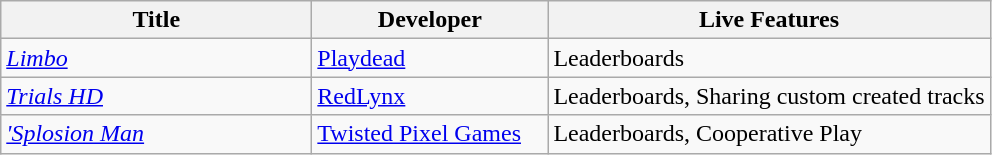<table class="wikitable">
<tr>
<th width="200">Title</th>
<th width="150">Developer</th>
<th>Live Features</th>
</tr>
<tr>
<td><em><a href='#'>Limbo</a></em></td>
<td><a href='#'>Playdead</a></td>
<td>Leaderboards</td>
</tr>
<tr>
<td><em><a href='#'>Trials HD</a></em></td>
<td><a href='#'>RedLynx</a></td>
<td>Leaderboards, Sharing custom created tracks</td>
</tr>
<tr>
<td><em><a href='#'>'Splosion Man</a></em></td>
<td><a href='#'>Twisted Pixel Games</a></td>
<td>Leaderboards, Cooperative Play</td>
</tr>
</table>
